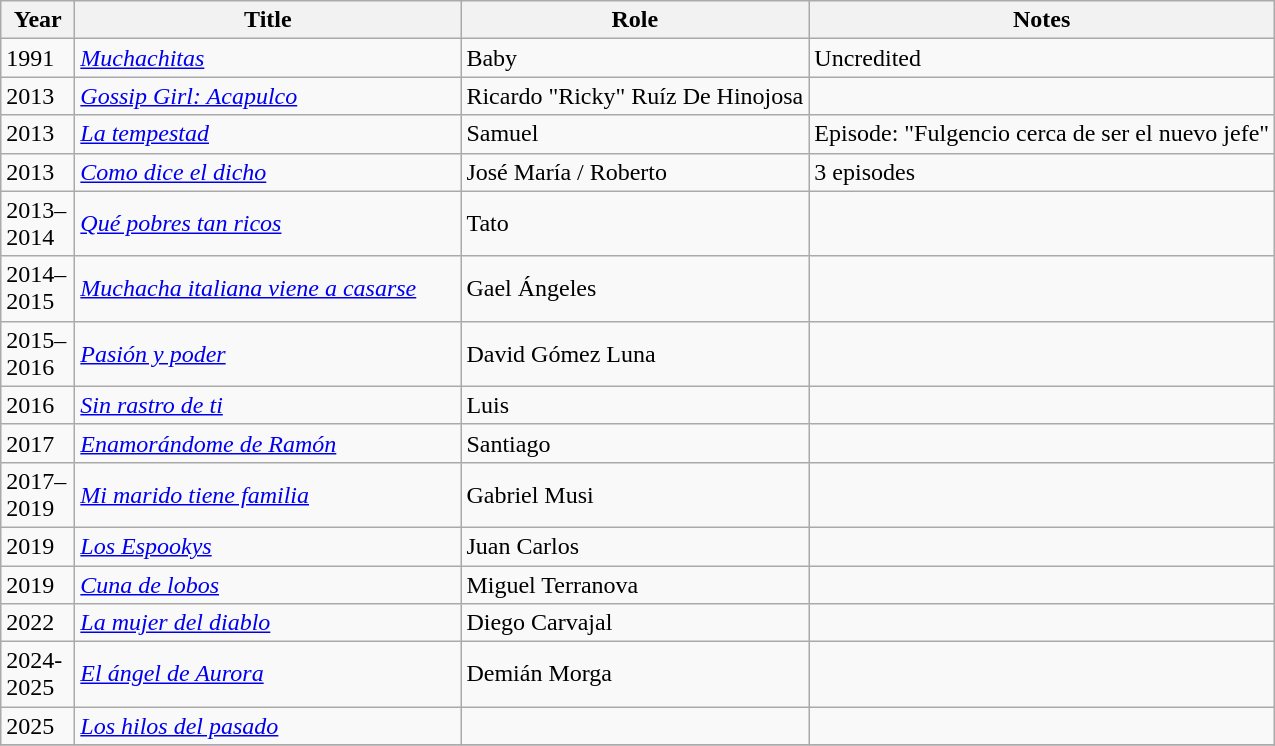<table class="wikitable sortable">
<tr>
<th width="42">Year</th>
<th width="250">Title</th>
<th>Role</th>
<th class="unsortable">Notes</th>
</tr>
<tr>
<td>1991</td>
<td><em><a href='#'>Muchachitas</a></em></td>
<td>Baby</td>
<td>Uncredited</td>
</tr>
<tr>
<td>2013</td>
<td><em><a href='#'>Gossip Girl: Acapulco</a></em></td>
<td>Ricardo "Ricky" Ruíz De Hinojosa</td>
<td></td>
</tr>
<tr>
<td>2013</td>
<td><em><a href='#'>La tempestad</a></em></td>
<td>Samuel</td>
<td>Episode: "Fulgencio cerca de ser el nuevo jefe"</td>
</tr>
<tr>
<td>2013</td>
<td><em><a href='#'>Como dice el dicho</a></em></td>
<td>José María / Roberto</td>
<td>3 episodes</td>
</tr>
<tr>
<td>2013–2014</td>
<td><em><a href='#'>Qué pobres tan ricos</a></em></td>
<td>Tato</td>
<td></td>
</tr>
<tr>
<td>2014–2015</td>
<td><em><a href='#'>Muchacha italiana viene a casarse</a></em></td>
<td>Gael Ángeles</td>
<td></td>
</tr>
<tr>
<td>2015–2016</td>
<td><em><a href='#'>Pasión y poder</a></em></td>
<td>David Gómez Luna</td>
<td></td>
</tr>
<tr>
<td>2016</td>
<td><em><a href='#'>Sin rastro de ti</a></em></td>
<td>Luis</td>
<td></td>
</tr>
<tr>
<td>2017</td>
<td><em><a href='#'>Enamorándome de Ramón</a></em></td>
<td>Santiago</td>
<td></td>
</tr>
<tr>
<td>2017–2019</td>
<td><em><a href='#'>Mi marido tiene familia</a></em></td>
<td>Gabriel Musi</td>
<td></td>
</tr>
<tr>
<td>2019</td>
<td><em><a href='#'>Los Espookys</a></em></td>
<td>Juan Carlos</td>
<td></td>
</tr>
<tr>
<td>2019</td>
<td><em><a href='#'>Cuna de lobos</a></em></td>
<td>Miguel Terranova</td>
<td></td>
</tr>
<tr>
<td>2022</td>
<td><em><a href='#'>La mujer del diablo</a></em></td>
<td>Diego Carvajal</td>
<td></td>
</tr>
<tr>
<td>2024-2025</td>
<td><em><a href='#'>El ángel de Aurora</a></em></td>
<td>Demián Morga</td>
<td></td>
</tr>
<tr>
<td>2025</td>
<td><em><a href='#'>Los hilos del pasado</a></em></td>
<td></td>
<td></td>
</tr>
<tr>
</tr>
</table>
